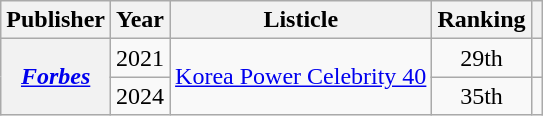<table class="wikitable plainrowheaders sortable" style="margin-right: 0;">
<tr>
<th scope="col">Publisher</th>
<th scope="col">Year</th>
<th scope="col">Listicle</th>
<th scope="col">Ranking</th>
<th scope="col" class="unsortable"></th>
</tr>
<tr>
<th rowspan="2" scope="row"><em><a href='#'>Forbes</a></em></th>
<td style="text-align:center;">2021</td>
<td rowspan="2"><a href='#'>Korea Power Celebrity 40</a></td>
<td style="text-align:center;">29th</td>
<td style="text-align:center;"></td>
</tr>
<tr>
<td style="text-align:center;">2024</td>
<td style="text-align:center;">35th</td>
<td style="text-align:center;"></td>
</tr>
</table>
